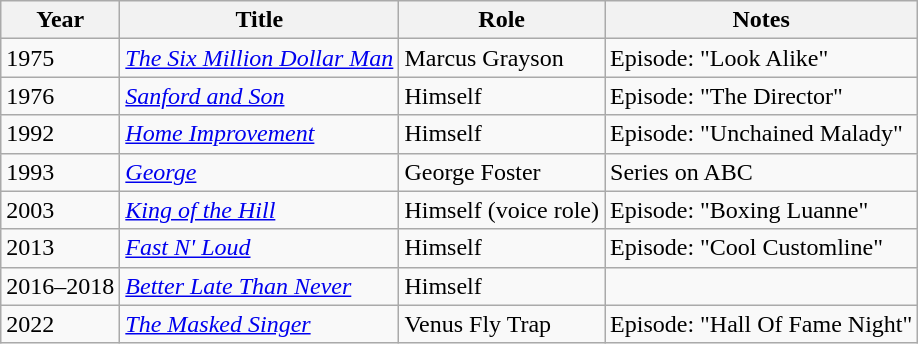<table class="wikitable sortable">
<tr>
<th>Year</th>
<th>Title</th>
<th>Role</th>
<th class="unsortable">Notes</th>
</tr>
<tr>
<td>1975</td>
<td><em><a href='#'>The Six Million Dollar Man</a></em></td>
<td>Marcus Grayson</td>
<td>Episode: "Look Alike"</td>
</tr>
<tr>
<td>1976</td>
<td><em><a href='#'>Sanford and Son</a></em></td>
<td>Himself</td>
<td>Episode: "The Director"</td>
</tr>
<tr>
<td>1992</td>
<td><em><a href='#'>Home Improvement</a></em></td>
<td>Himself</td>
<td>Episode: "Unchained Malady"</td>
</tr>
<tr>
<td>1993</td>
<td><em><a href='#'>George</a></em></td>
<td>George Foster</td>
<td>Series on ABC</td>
</tr>
<tr>
<td>2003</td>
<td><em><a href='#'>King of the Hill</a></em></td>
<td>Himself (voice role)</td>
<td>Episode: "Boxing Luanne"</td>
</tr>
<tr>
<td>2013</td>
<td><em><a href='#'>Fast N' Loud</a></em></td>
<td>Himself</td>
<td>Episode: "Cool Customline"</td>
</tr>
<tr>
<td>2016–2018</td>
<td><em><a href='#'>Better Late Than Never</a></em></td>
<td>Himself</td>
<td></td>
</tr>
<tr>
<td>2022</td>
<td><em><a href='#'>The Masked Singer</a></em></td>
<td>Venus Fly Trap</td>
<td>Episode: "Hall Of Fame Night"</td>
</tr>
</table>
